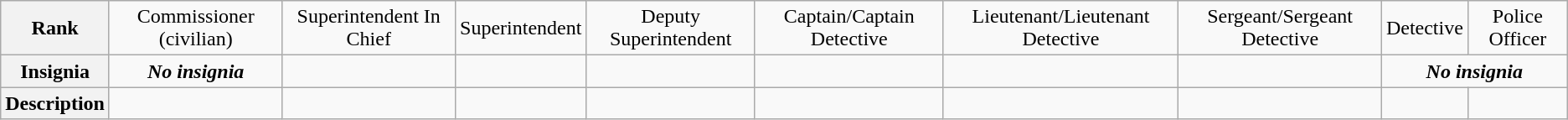<table class="wikitable">
<tr style="text-align:center;">
<th>Rank</th>
<td>Commissioner (civilian)</td>
<td>Superintendent In Chief</td>
<td>Superintendent</td>
<td>Deputy Superintendent</td>
<td>Captain/Captain Detective</td>
<td>Lieutenant/Lieutenant Detective</td>
<td>Sergeant/Sergeant Detective</td>
<td>Detective</td>
<td>Police Officer</td>
</tr>
<tr style="text-align:center;">
<th>Insignia</th>
<td><strong><em>No insignia</em></strong></td>
<td></td>
<td></td>
<td></td>
<td></td>
<td></td>
<td></td>
<td colspan=2><strong><em>No insignia</em></strong></td>
</tr>
<tr style="text-align:center;">
<th>Description</th>
<td></td>
<td></td>
<td></td>
<td></td>
<td></td>
<td></td>
<td></td>
<td></td>
<td></td>
</tr>
</table>
